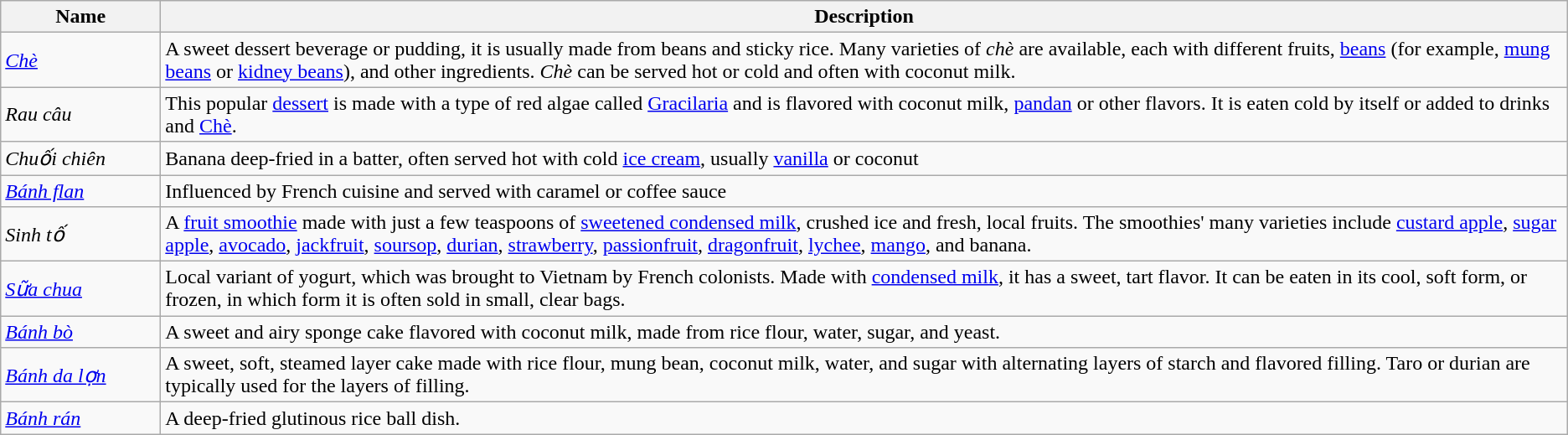<table class="wikitable">
<tr>
<th scope="col" style="width:120px;">Name</th>
<th>Description</th>
</tr>
<tr>
<td><em><a href='#'>Chè</a></em></td>
<td>A sweet dessert beverage or pudding, it is usually made from beans and sticky rice. Many varieties of <em>chè</em> are available, each with different fruits, <a href='#'>beans</a> (for example, <a href='#'>mung beans</a> or <a href='#'>kidney beans</a>), and other ingredients. <em>Chè</em> can be served hot or cold and often with coconut milk.</td>
</tr>
<tr>
<td><em>Rau câu</em></td>
<td>This popular <a href='#'>dessert</a> is made with a type of red algae called <a href='#'>Gracilaria</a> and is flavored with coconut milk, <a href='#'>pandan</a> or other flavors. It is eaten cold by itself or added to drinks and <a href='#'>Chè</a>.</td>
</tr>
<tr>
<td><em>Chuối chiên</em></td>
<td>Banana deep-fried in a batter, often served hot with cold <a href='#'>ice cream</a>, usually <a href='#'>vanilla</a> or coconut</td>
</tr>
<tr>
<td><a href='#'><em>Bánh flan</em></a></td>
<td>Influenced by French cuisine and served with caramel or coffee sauce</td>
</tr>
<tr>
<td><em>Sinh tố</em></td>
<td>A <a href='#'>fruit smoothie</a> made with just a few teaspoons of <a href='#'>sweetened condensed milk</a>, crushed ice and fresh, local fruits. The smoothies' many varieties include <a href='#'>custard apple</a>, <a href='#'>sugar apple</a>, <a href='#'>avocado</a>, <a href='#'>jackfruit</a>, <a href='#'>soursop</a>, <a href='#'>durian</a>, <a href='#'>strawberry</a>, <a href='#'>passionfruit</a>, <a href='#'>dragonfruit</a>, <a href='#'>lychee</a>, <a href='#'>mango</a>, and banana.</td>
</tr>
<tr>
<td><a href='#'><em>Sữa chua</em></a></td>
<td>Local variant of yogurt, which was brought to Vietnam by French colonists. Made with <a href='#'>condensed milk</a>, it has a sweet, tart flavor. It can be eaten in its cool, soft form, or frozen, in which form it is often sold in small, clear bags.</td>
</tr>
<tr>
<td><em><a href='#'>Bánh bò</a></em></td>
<td>A sweet and airy sponge cake flavored with coconut milk, made from rice flour, water, sugar, and yeast.</td>
</tr>
<tr>
<td><em><a href='#'>Bánh da lợn</a></em></td>
<td>A sweet, soft, steamed layer cake made with rice flour, mung bean, coconut milk, water, and sugar with alternating layers of starch and flavored filling. Taro or durian are typically used for the layers of filling.</td>
</tr>
<tr>
<td><em><a href='#'>Bánh rán</a></em></td>
<td>A deep-fried glutinous rice ball dish.</td>
</tr>
</table>
